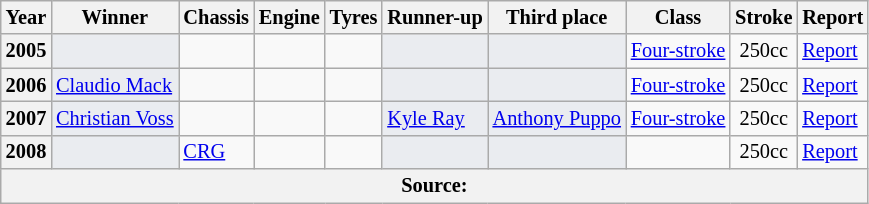<table class="wikitable" style="font-size: 85%;">
<tr>
<th>Year</th>
<th>Winner</th>
<th>Chassis</th>
<th>Engine</th>
<th>Tyres</th>
<th>Runner-up</th>
<th>Third place</th>
<th>Class</th>
<th>Stroke</th>
<th>Report</th>
</tr>
<tr>
<th>2005</th>
<td style="background-color:#EAECF0"></td>
<td></td>
<td></td>
<td style="text-align:center;"></td>
<td style="background-color:#EAECF0"></td>
<td style="background-color:#EAECF0"></td>
<td style="text-align:center;"><a href='#'>Four-stroke</a></td>
<td style="text-align:center;">250cc</td>
<td><a href='#'>Report</a></td>
</tr>
<tr>
<th>2006</th>
<td style="background-color:#EAECF0"> <a href='#'>Claudio Mack</a></td>
<td></td>
<td></td>
<td style="text-align:center;"></td>
<td style="background-color:#EAECF0"></td>
<td style="background-color:#EAECF0"></td>
<td style="text-align:center;"><a href='#'>Four-stroke</a></td>
<td style="text-align:center;">250cc</td>
<td><a href='#'>Report</a></td>
</tr>
<tr>
<th>2007</th>
<td style="background-color:#EAECF0"> <a href='#'>Christian Voss</a></td>
<td></td>
<td></td>
<td style="text-align:center;"></td>
<td style="background-color:#EAECF0"> <a href='#'>Kyle Ray</a></td>
<td style="background-color:#EAECF0"> <a href='#'>Anthony Puppo</a></td>
<td style="text-align:center;"><a href='#'>Four-stroke</a></td>
<td style="text-align:center;">250cc</td>
<td><a href='#'>Report</a></td>
</tr>
<tr>
<th>2008</th>
<td style="background-color:#EAECF0"></td>
<td> <a href='#'>CRG</a></td>
<td></td>
<td style="text-align:center;"></td>
<td style="background-color:#EAECF0"></td>
<td style="background-color:#EAECF0"></td>
<td style="text-align:center;"></td>
<td style="text-align:center;">250cc</td>
<td><a href='#'>Report</a></td>
</tr>
<tr>
<th colspan="10">Source:</th>
</tr>
</table>
